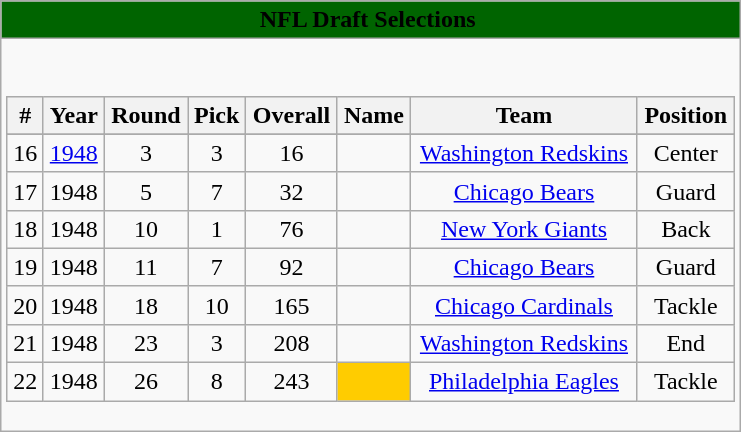<table class="wikitable collapsible">
<tr>
<th style="background:#006400" state="collapsed"><span>NFL Draft Selections </span></th>
</tr>
<tr>
<td><br><table class="wikitable sortable" style="width: 100%">
<tr>
<th align="center">#</th>
<th align="center">Year</th>
<th align="center">Round</th>
<th align="center">Pick</th>
<th align="center">Overall</th>
<th align="center">Name</th>
<th align="center">Team</th>
<th align="center">Position</th>
</tr>
<tr align="center">
</tr>
<tr align="center">
<td>16</td>
<td><a href='#'>1948</a></td>
<td>3</td>
<td>3</td>
<td>16</td>
<td></td>
<td><a href='#'>Washington Redskins</a></td>
<td>Center</td>
</tr>
<tr align="center">
<td>17</td>
<td>1948</td>
<td>5</td>
<td>7</td>
<td>32</td>
<td></td>
<td><a href='#'>Chicago Bears</a></td>
<td>Guard</td>
</tr>
<tr align="center">
<td>18</td>
<td>1948</td>
<td>10</td>
<td>1</td>
<td>76</td>
<td></td>
<td><a href='#'>New York Giants</a></td>
<td>Back</td>
</tr>
<tr align="center">
<td>19</td>
<td>1948</td>
<td>11</td>
<td>7</td>
<td>92</td>
<td></td>
<td><a href='#'>Chicago Bears</a></td>
<td>Guard</td>
</tr>
<tr align="center">
<td>20</td>
<td>1948</td>
<td>18</td>
<td>10</td>
<td>165</td>
<td></td>
<td><a href='#'>Chicago Cardinals</a></td>
<td>Tackle</td>
</tr>
<tr align="center">
<td>21</td>
<td>1948</td>
<td>23</td>
<td>3</td>
<td>208</td>
<td></td>
<td><a href='#'>Washington Redskins</a></td>
<td>End</td>
</tr>
<tr align="center">
<td>22</td>
<td>1948</td>
<td>26</td>
<td>8</td>
<td>243</td>
<td bgcolor="#FFCC00"></td>
<td><a href='#'>Philadelphia Eagles</a></td>
<td>Tackle</td>
</tr>
</table>
</td>
</tr>
</table>
